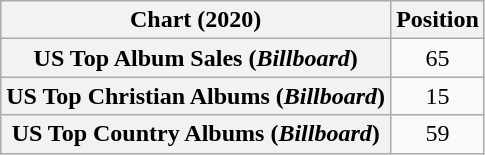<table class="wikitable sortable plainrowheaders" style="text-align:center">
<tr>
<th scope="col">Chart (2020)</th>
<th scope="col">Position</th>
</tr>
<tr>
<th scope="row">US Top Album Sales (<em>Billboard</em>)</th>
<td>65</td>
</tr>
<tr>
<th scope="row">US Top Christian Albums (<em>Billboard</em>)</th>
<td>15</td>
</tr>
<tr>
<th scope="row">US Top Country Albums (<em>Billboard</em>)</th>
<td>59</td>
</tr>
</table>
